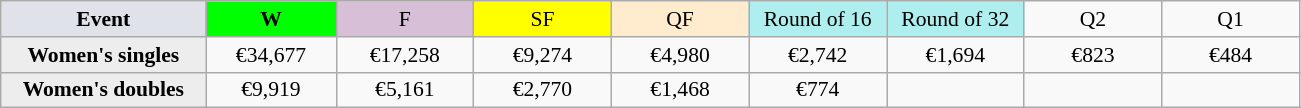<table class=wikitable style=font-size:90%;text-align:center>
<tr>
<td width=130 bgcolor=dfe2e9><strong>Event</strong></td>
<td width=80 bgcolor=lime><strong>W</strong></td>
<td width=85 bgcolor=thistle>F</td>
<td width=85 bgcolor=ffff00>SF</td>
<td width=85 bgcolor=ffebcd>QF</td>
<td width=85 bgcolor=afeeee>Round of 16</td>
<td width=85 bgcolor=afeeee>Round of 32</td>
<td width=85>Q2</td>
<td width=85>Q1</td>
</tr>
<tr>
<th style=background:#ededed>Women's singles</th>
<td>€34,677</td>
<td>€17,258</td>
<td>€9,274</td>
<td>€4,980</td>
<td>€2,742</td>
<td>€1,694</td>
<td>€823</td>
<td>€484</td>
</tr>
<tr>
<th style=background:#ededed>Women's doubles</th>
<td>€9,919</td>
<td>€5,161</td>
<td>€2,770</td>
<td>€1,468</td>
<td>€774</td>
<td></td>
<td></td>
<td></td>
</tr>
</table>
